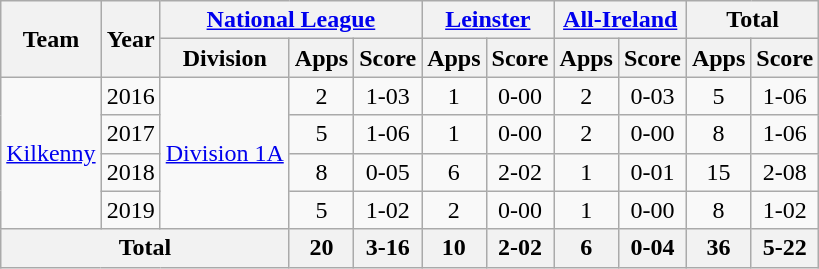<table class="wikitable" style="text-align:center">
<tr>
<th rowspan="2">Team</th>
<th rowspan="2">Year</th>
<th colspan="3"><a href='#'>National League</a></th>
<th colspan="2"><a href='#'>Leinster</a></th>
<th colspan="2"><a href='#'>All-Ireland</a></th>
<th colspan="2">Total</th>
</tr>
<tr>
<th>Division</th>
<th>Apps</th>
<th>Score</th>
<th>Apps</th>
<th>Score</th>
<th>Apps</th>
<th>Score</th>
<th>Apps</th>
<th>Score</th>
</tr>
<tr>
<td rowspan="4"><a href='#'>Kilkenny</a></td>
<td>2016</td>
<td rowspan="4"><a href='#'>Division 1A</a></td>
<td>2</td>
<td>1-03</td>
<td>1</td>
<td>0-00</td>
<td>2</td>
<td>0-03</td>
<td>5</td>
<td>1-06</td>
</tr>
<tr>
<td>2017</td>
<td>5</td>
<td>1-06</td>
<td>1</td>
<td>0-00</td>
<td>2</td>
<td>0-00</td>
<td>8</td>
<td>1-06</td>
</tr>
<tr>
<td>2018</td>
<td>8</td>
<td>0-05</td>
<td>6</td>
<td>2-02</td>
<td>1</td>
<td>0-01</td>
<td>15</td>
<td>2-08</td>
</tr>
<tr>
<td>2019</td>
<td>5</td>
<td>1-02</td>
<td>2</td>
<td>0-00</td>
<td>1</td>
<td>0-00</td>
<td>8</td>
<td>1-02</td>
</tr>
<tr>
<th colspan="3">Total</th>
<th>20</th>
<th>3-16</th>
<th>10</th>
<th>2-02</th>
<th>6</th>
<th>0-04</th>
<th>36</th>
<th>5-22</th>
</tr>
</table>
